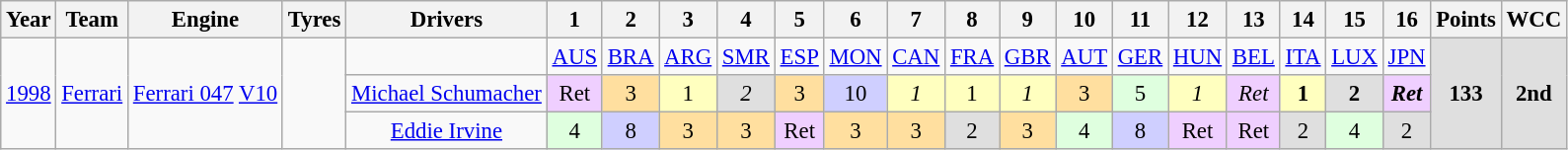<table class="wikitable" style="text-align:center; font-size:95%">
<tr>
<th>Year</th>
<th>Team</th>
<th>Engine</th>
<th>Tyres</th>
<th>Drivers</th>
<th>1</th>
<th>2</th>
<th>3</th>
<th>4</th>
<th>5</th>
<th>6</th>
<th>7</th>
<th>8</th>
<th>9</th>
<th>10</th>
<th>11</th>
<th>12</th>
<th>13</th>
<th>14</th>
<th>15</th>
<th>16</th>
<th>Points</th>
<th>WCC</th>
</tr>
<tr>
<td rowspan="3"><a href='#'>1998</a></td>
<td rowspan="3"><a href='#'>Ferrari</a></td>
<td rowspan="3"><a href='#'>Ferrari 047</a> <a href='#'>V10</a></td>
<td rowspan="3"></td>
<td></td>
<td><a href='#'>AUS</a></td>
<td><a href='#'>BRA</a></td>
<td><a href='#'>ARG</a></td>
<td><a href='#'>SMR</a></td>
<td><a href='#'>ESP</a></td>
<td><a href='#'>MON</a></td>
<td><a href='#'>CAN</a></td>
<td><a href='#'>FRA</a></td>
<td><a href='#'>GBR</a></td>
<td><a href='#'>AUT</a></td>
<td><a href='#'>GER</a></td>
<td><a href='#'>HUN</a></td>
<td><a href='#'>BEL</a></td>
<td><a href='#'>ITA</a></td>
<td><a href='#'>LUX</a></td>
<td><a href='#'>JPN</a></td>
<td rowspan="3" style="background:#DFDFDF;"><strong>133</strong></td>
<td rowspan="3" style="background:#DFDFDF;"><strong>2nd</strong></td>
</tr>
<tr>
<td><a href='#'>Michael Schumacher</a></td>
<td style="background:#EFCFFF;">Ret</td>
<td style="background:#FFDF9F;">3</td>
<td style="background:#FFFFBF;">1</td>
<td style="background:#DFDFDF;"><em>2</em></td>
<td style="background:#FFDF9F;">3</td>
<td style="background:#CFCFFF;">10</td>
<td style="background:#FFFFBF;"><em>1</em></td>
<td style="background:#FFFFBF;">1</td>
<td style="background:#FFFFBF;"><em>1</em></td>
<td style="background:#FFDF9F;">3</td>
<td style="background:#DFFFDF;">5</td>
<td style="background:#FFFFBF;"><em>1</em></td>
<td style="background:#EFCFFF;"><em>Ret</em></td>
<td style="background:#FFFFBF;"><strong>1</strong></td>
<td style="background:#DFDFDF;"><strong>2</strong></td>
<td style="background:#EFCFFF;"><strong><em>Ret</em></strong></td>
</tr>
<tr>
<td><a href='#'>Eddie Irvine</a></td>
<td style="background:#DFFFDF;">4</td>
<td style="background:#CFCFFF;">8</td>
<td style="background:#FFDF9F;">3</td>
<td style="background:#FFDF9F;">3</td>
<td style="background:#EFCFFF;">Ret</td>
<td style="background:#FFDF9F;">3</td>
<td style="background:#FFDF9F;">3</td>
<td style="background:#DFDFDF;">2</td>
<td style="background:#FFDF9F;">3</td>
<td style="background:#DFFFDF;">4</td>
<td style="background:#CFCFFF;">8</td>
<td style="background:#EFCFFF;">Ret</td>
<td style="background:#EFCFFF;">Ret</td>
<td style="background:#DFDFDF;">2</td>
<td style="background:#DFFFDF;">4</td>
<td style="background:#DFDFDF;">2</td>
</tr>
</table>
